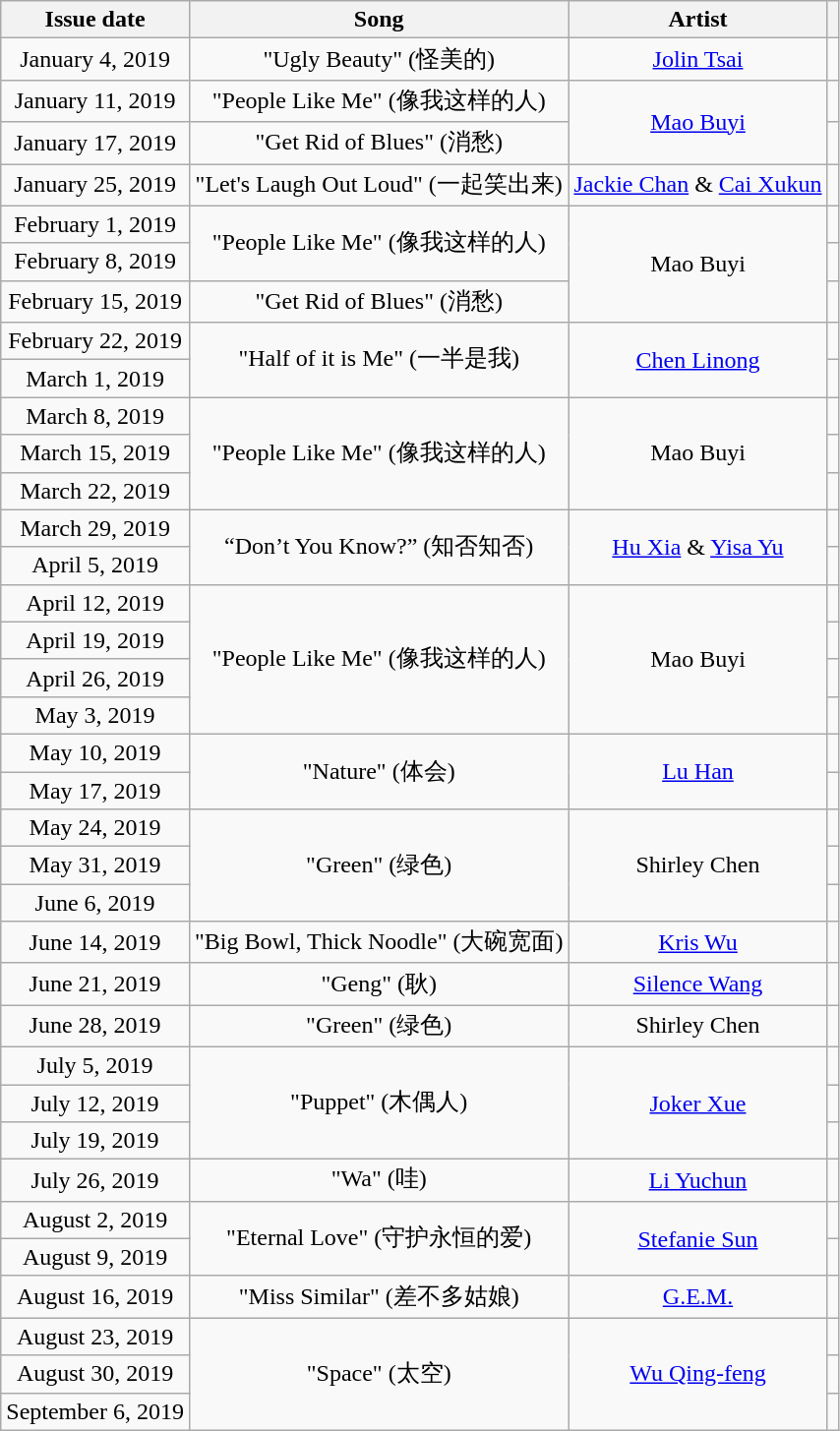<table class="wikitable plainrowheaders" style="text-align:center">
<tr>
<th>Issue date</th>
<th>Song</th>
<th>Artist</th>
<th></th>
</tr>
<tr>
<td>January 4, 2019</td>
<td>"Ugly Beauty" (怪美的)</td>
<td><a href='#'>Jolin Tsai</a></td>
<td></td>
</tr>
<tr>
<td>January 11, 2019</td>
<td>"People Like Me" (像我这样的人)</td>
<td rowspan="2"><a href='#'>Mao Buyi</a></td>
<td></td>
</tr>
<tr>
<td>January 17, 2019</td>
<td>"Get Rid of Blues" (消愁)</td>
<td></td>
</tr>
<tr>
<td>January 25, 2019</td>
<td>"Let's Laugh Out Loud" (一起笑出来)</td>
<td><a href='#'>Jackie Chan</a> & <a href='#'>Cai Xukun</a></td>
<td></td>
</tr>
<tr>
<td>February 1, 2019</td>
<td rowspan="2">"People Like Me" (像我这样的人)</td>
<td rowspan="3">Mao Buyi</td>
<td></td>
</tr>
<tr>
<td>February 8, 2019</td>
<td></td>
</tr>
<tr>
<td>February 15, 2019</td>
<td>"Get Rid of Blues" (消愁)</td>
<td></td>
</tr>
<tr>
<td>February 22, 2019</td>
<td rowspan="2">"Half of it is Me" (一半是我)</td>
<td rowspan="2"><a href='#'>Chen Linong</a></td>
<td></td>
</tr>
<tr>
<td>March 1, 2019</td>
<td></td>
</tr>
<tr>
<td>March 8, 2019</td>
<td rowspan="3">"People Like Me" (像我这样的人)</td>
<td rowspan="3">Mao Buyi</td>
<td></td>
</tr>
<tr>
<td>March 15, 2019</td>
<td></td>
</tr>
<tr>
<td>March 22, 2019</td>
<td></td>
</tr>
<tr>
<td>March 29, 2019</td>
<td rowspan="2">“Don’t You Know?” (知否知否)</td>
<td rowspan="2"><a href='#'>Hu Xia</a> & <a href='#'>Yisa Yu</a></td>
<td></td>
</tr>
<tr>
<td>April 5, 2019</td>
<td></td>
</tr>
<tr>
<td>April 12, 2019</td>
<td rowspan="4">"People Like Me" (像我这样的人)</td>
<td rowspan="4">Mao Buyi</td>
<td></td>
</tr>
<tr>
<td>April 19, 2019</td>
<td></td>
</tr>
<tr>
<td>April 26, 2019</td>
<td></td>
</tr>
<tr>
<td>May 3, 2019</td>
<td></td>
</tr>
<tr>
<td>May 10, 2019</td>
<td rowspan="2">"Nature" (体会)</td>
<td rowspan="2"><a href='#'>Lu Han</a></td>
<td></td>
</tr>
<tr>
<td>May 17, 2019</td>
<td></td>
</tr>
<tr>
<td>May 24, 2019</td>
<td rowspan="3">"Green" (绿色)</td>
<td rowspan="3">Shirley Chen</td>
<td></td>
</tr>
<tr>
<td>May 31, 2019</td>
<td></td>
</tr>
<tr>
<td>June 6, 2019</td>
<td></td>
</tr>
<tr>
<td>June 14, 2019</td>
<td>"Big Bowl, Thick Noodle" (大碗宽面)</td>
<td><a href='#'>Kris Wu</a></td>
<td></td>
</tr>
<tr>
<td>June 21, 2019</td>
<td>"Geng" (耿)</td>
<td><a href='#'>Silence Wang</a></td>
<td></td>
</tr>
<tr>
<td>June 28, 2019</td>
<td>"Green" (绿色)</td>
<td>Shirley Chen</td>
<td></td>
</tr>
<tr>
<td>July 5, 2019</td>
<td rowspan="3">"Puppet" (木偶人)</td>
<td rowspan="3"><a href='#'>Joker Xue</a></td>
<td></td>
</tr>
<tr>
<td>July 12, 2019</td>
<td></td>
</tr>
<tr>
<td>July 19, 2019</td>
<td></td>
</tr>
<tr>
<td>July 26, 2019</td>
<td>"Wa" (哇)</td>
<td><a href='#'>Li Yuchun</a></td>
<td></td>
</tr>
<tr>
<td>August 2, 2019</td>
<td rowspan="2">"Eternal Love" (守护永恒的爱)</td>
<td rowspan="2"><a href='#'>Stefanie Sun</a></td>
<td></td>
</tr>
<tr>
<td>August 9, 2019</td>
<td></td>
</tr>
<tr>
<td>August 16, 2019</td>
<td>"Miss Similar" (差不多姑娘)</td>
<td><a href='#'>G.E.M.</a></td>
<td></td>
</tr>
<tr>
<td>August 23, 2019</td>
<td rowspan="3">"Space" (太空)</td>
<td rowspan="3"><a href='#'>Wu Qing-feng</a></td>
<td></td>
</tr>
<tr>
<td>August 30, 2019</td>
<td></td>
</tr>
<tr>
<td>September 6, 2019</td>
<td></td>
</tr>
</table>
